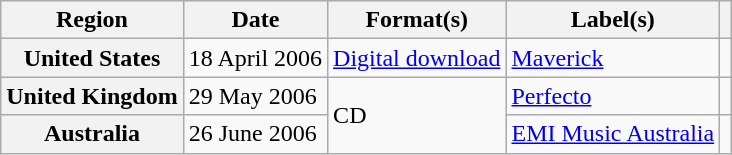<table class="wikitable plainrowheaders">
<tr>
<th scope="col">Region</th>
<th scope="col">Date</th>
<th scope="col">Format(s)</th>
<th scope="col">Label(s)</th>
<th scope="col"></th>
</tr>
<tr>
<th scope="row">United States</th>
<td>18 April 2006</td>
<td><a href='#'>Digital download</a></td>
<td><a href='#'>Maverick</a></td>
<td></td>
</tr>
<tr>
<th scope="row">United Kingdom</th>
<td>29 May 2006</td>
<td rowspan="2">CD</td>
<td><a href='#'>Perfecto</a></td>
<td></td>
</tr>
<tr>
<th scope="row">Australia</th>
<td>26 June 2006</td>
<td><a href='#'>EMI Music Australia</a></td>
<td></td>
</tr>
</table>
